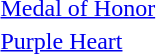<table>
<tr>
<td></td>
<td><a href='#'>Medal of Honor</a></td>
</tr>
<tr>
<td></td>
<td><a href='#'>Purple Heart</a></td>
</tr>
</table>
